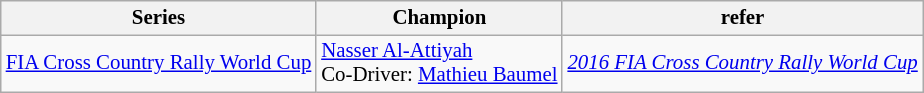<table class="wikitable" style="font-size:87%">
<tr>
<th>Series</th>
<th>Champion</th>
<th>refer</th>
</tr>
<tr>
<td><a href='#'>FIA Cross Country Rally World Cup</a></td>
<td> <a href='#'>Nasser Al-Attiyah</a><br>Co-Driver:  <a href='#'>Mathieu Baumel</a></td>
<td><em><a href='#'>2016 FIA Cross Country Rally World Cup</a></em></td>
</tr>
</table>
